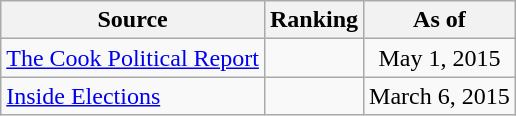<table class="wikitable" style="text-align:center">
<tr>
<th>Source</th>
<th>Ranking</th>
<th>As of</th>
</tr>
<tr>
<td align=left><a href='#'>The Cook Political Report</a></td>
<td></td>
<td>May 1, 2015</td>
</tr>
<tr>
<td align=left><a href='#'>Inside Elections</a></td>
<td></td>
<td>March 6, 2015</td>
</tr>
</table>
